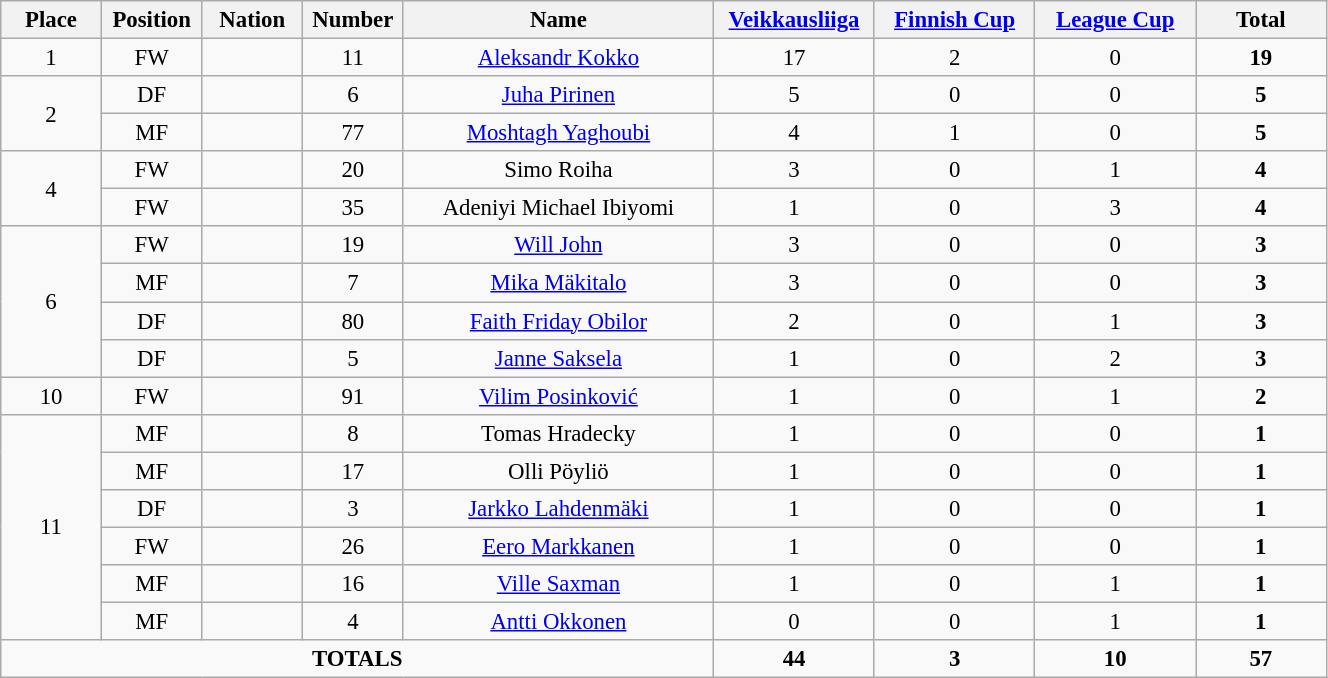<table class="wikitable" style="font-size: 95%; text-align: center;">
<tr>
<th width=60>Place</th>
<th width=60>Position</th>
<th width=60>Nation</th>
<th width=60>Number</th>
<th width=200>Name</th>
<th width=100><a href='#'>Veikkausliiga</a></th>
<th width=100><a href='#'>Finnish Cup</a></th>
<th width=100><a href='#'>League Cup</a></th>
<th width=80>Total</th>
</tr>
<tr>
<td>1</td>
<td>FW</td>
<td></td>
<td>11</td>
<td><a href='#'>Aleksandr Kokko</a></td>
<td>17</td>
<td>2</td>
<td>0</td>
<td><strong>19</strong></td>
</tr>
<tr>
<td rowspan="2">2</td>
<td>DF</td>
<td></td>
<td>6</td>
<td><a href='#'>Juha Pirinen</a></td>
<td>5</td>
<td>0</td>
<td>0</td>
<td><strong>5</strong></td>
</tr>
<tr>
<td>MF</td>
<td></td>
<td>77</td>
<td><a href='#'>Moshtagh Yaghoubi</a></td>
<td>4</td>
<td>1</td>
<td>0</td>
<td><strong>5</strong></td>
</tr>
<tr>
<td rowspan="2">4</td>
<td>FW</td>
<td></td>
<td>20</td>
<td>Simo Roiha</td>
<td>3</td>
<td>0</td>
<td>1</td>
<td><strong>4</strong></td>
</tr>
<tr>
<td>FW</td>
<td></td>
<td>35</td>
<td>Adeniyi Michael Ibiyomi</td>
<td>1</td>
<td>0</td>
<td>3</td>
<td><strong>4</strong></td>
</tr>
<tr>
<td rowspan="4">6</td>
<td>FW</td>
<td></td>
<td>19</td>
<td><a href='#'>Will John</a></td>
<td>3</td>
<td>0</td>
<td>0</td>
<td><strong>3</strong></td>
</tr>
<tr>
<td>MF</td>
<td></td>
<td>7</td>
<td><a href='#'>Mika Mäkitalo</a></td>
<td>3</td>
<td>0</td>
<td>0</td>
<td><strong>3</strong></td>
</tr>
<tr>
<td>DF</td>
<td></td>
<td>80</td>
<td><a href='#'>Faith Friday Obilor</a></td>
<td>2</td>
<td>0</td>
<td>1</td>
<td><strong>3</strong></td>
</tr>
<tr>
<td>DF</td>
<td></td>
<td>5</td>
<td><a href='#'>Janne Saksela</a></td>
<td>1</td>
<td>0</td>
<td>2</td>
<td><strong>3</strong></td>
</tr>
<tr>
<td>10</td>
<td>FW</td>
<td></td>
<td>91</td>
<td><a href='#'>Vilim Posinković</a></td>
<td>1</td>
<td>0</td>
<td>1</td>
<td><strong>2</strong></td>
</tr>
<tr>
<td rowspan="6">11</td>
<td>MF</td>
<td></td>
<td>8</td>
<td>Tomas Hradecky</td>
<td>1</td>
<td>0</td>
<td>0</td>
<td><strong>1</strong></td>
</tr>
<tr>
<td>MF</td>
<td></td>
<td>17</td>
<td>Olli Pöyliö</td>
<td>1</td>
<td>0</td>
<td>0</td>
<td><strong>1</strong></td>
</tr>
<tr>
<td>DF</td>
<td></td>
<td>3</td>
<td><a href='#'>Jarkko Lahdenmäki</a></td>
<td>1</td>
<td>0</td>
<td>0</td>
<td><strong>1</strong></td>
</tr>
<tr>
<td>FW</td>
<td></td>
<td>26</td>
<td><a href='#'>Eero Markkanen</a></td>
<td>1</td>
<td>0</td>
<td>0</td>
<td><strong>1</strong></td>
</tr>
<tr>
<td>MF</td>
<td></td>
<td>16</td>
<td><a href='#'>Ville Saxman</a></td>
<td>1</td>
<td>0</td>
<td>1</td>
<td><strong>1</strong></td>
</tr>
<tr>
<td>MF</td>
<td></td>
<td>4</td>
<td><a href='#'>Antti Okkonen</a></td>
<td>0</td>
<td>0</td>
<td>1</td>
<td><strong>1</strong></td>
</tr>
<tr>
<td colspan="5"><strong>TOTALS</strong></td>
<td><strong>44</strong></td>
<td><strong>3</strong></td>
<td><strong>10</strong></td>
<td><strong>57</strong></td>
</tr>
</table>
